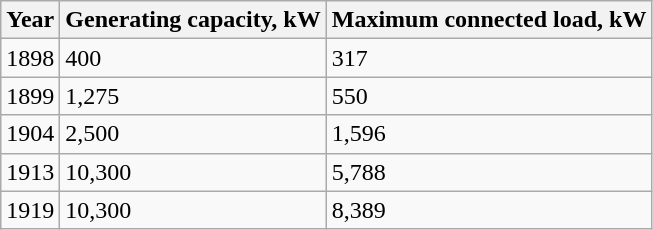<table class="wikitable">
<tr>
<th>Year</th>
<th>Generating capacity, kW</th>
<th>Maximum connected load, kW</th>
</tr>
<tr>
<td>1898</td>
<td>400</td>
<td>317</td>
</tr>
<tr>
<td>1899</td>
<td>1,275</td>
<td>550</td>
</tr>
<tr>
<td>1904</td>
<td>2,500</td>
<td>1,596</td>
</tr>
<tr>
<td>1913</td>
<td>10,300</td>
<td>5,788</td>
</tr>
<tr>
<td>1919</td>
<td>10,300</td>
<td>8,389</td>
</tr>
</table>
